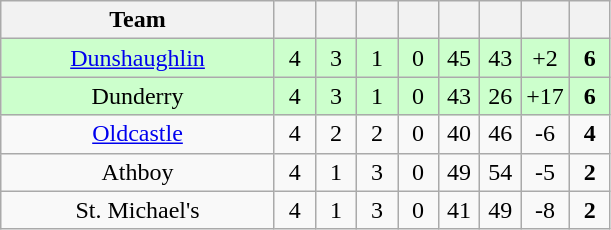<table class="wikitable" style="text-align:center">
<tr>
<th width="175">Team</th>
<th width="20"></th>
<th width="20"></th>
<th width="20"></th>
<th width="20"></th>
<th width="20"></th>
<th width="20"></th>
<th width="20"></th>
<th width="20"></th>
</tr>
<tr style="background:#cfc;">
<td><a href='#'>Dunshaughlin</a></td>
<td>4</td>
<td>3</td>
<td>1</td>
<td>0</td>
<td>45</td>
<td>43</td>
<td>+2</td>
<td><strong>6</strong></td>
</tr>
<tr style="background:#cfc;">
<td>Dunderry</td>
<td>4</td>
<td>3</td>
<td>1</td>
<td>0</td>
<td>43</td>
<td>26</td>
<td>+17</td>
<td><strong>6</strong></td>
</tr>
<tr>
<td><a href='#'>Oldcastle</a></td>
<td>4</td>
<td>2</td>
<td>2</td>
<td>0</td>
<td>40</td>
<td>46</td>
<td>-6</td>
<td><strong>4</strong></td>
</tr>
<tr>
<td>Athboy</td>
<td>4</td>
<td>1</td>
<td>3</td>
<td>0</td>
<td>49</td>
<td>54</td>
<td>-5</td>
<td><strong>2</strong></td>
</tr>
<tr>
<td>St. Michael's</td>
<td>4</td>
<td>1</td>
<td>3</td>
<td>0</td>
<td>41</td>
<td>49</td>
<td>-8</td>
<td><strong>2</strong></td>
</tr>
</table>
